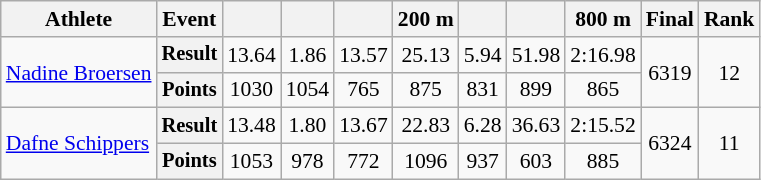<table class="wikitable" style="font-size:90%">
<tr>
<th>Athlete</th>
<th>Event</th>
<th></th>
<th></th>
<th></th>
<th>200 m</th>
<th></th>
<th></th>
<th>800 m</th>
<th>Final</th>
<th>Rank</th>
</tr>
<tr align=center>
<td rowspan=2 align=left><a href='#'>Nadine Broersen</a></td>
<th style="font-size:95%">Result</th>
<td>13.64</td>
<td>1.86</td>
<td>13.57</td>
<td>25.13</td>
<td>5.94</td>
<td>51.98</td>
<td>2:16.98</td>
<td rowspan=2>6319</td>
<td rowspan=2>12</td>
</tr>
<tr align=center>
<th style="font-size:95%">Points</th>
<td>1030</td>
<td>1054</td>
<td>765</td>
<td>875</td>
<td>831</td>
<td>899</td>
<td>865</td>
</tr>
<tr align=center>
<td rowspan=2 align=left><a href='#'>Dafne Schippers</a></td>
<th style="font-size:95%">Result</th>
<td>13.48</td>
<td>1.80</td>
<td>13.67</td>
<td>22.83</td>
<td>6.28</td>
<td>36.63</td>
<td>2:15.52</td>
<td rowspan=2>6324</td>
<td rowspan=2>11</td>
</tr>
<tr align=center>
<th style="font-size:95%">Points</th>
<td>1053</td>
<td>978</td>
<td>772</td>
<td>1096</td>
<td>937</td>
<td>603</td>
<td>885</td>
</tr>
</table>
